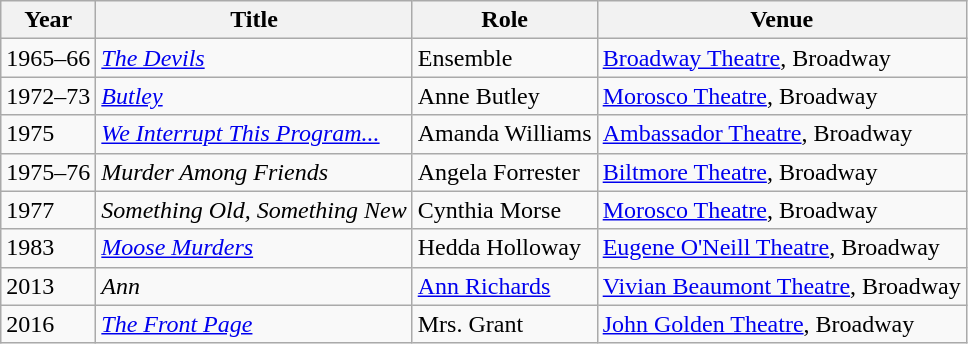<table class="wikitable">
<tr>
<th>Year</th>
<th>Title</th>
<th>Role</th>
<th>Venue</th>
</tr>
<tr>
<td>1965–66</td>
<td><em><a href='#'>The Devils</a></em></td>
<td>Ensemble</td>
<td><a href='#'>Broadway Theatre</a>, Broadway</td>
</tr>
<tr>
<td>1972–73</td>
<td><em><a href='#'>Butley</a></em></td>
<td>Anne Butley</td>
<td><a href='#'>Morosco Theatre</a>, Broadway</td>
</tr>
<tr>
<td>1975</td>
<td><em><a href='#'>We Interrupt This Program...</a></em></td>
<td>Amanda Williams</td>
<td><a href='#'>Ambassador Theatre</a>, Broadway</td>
</tr>
<tr>
<td>1975–76</td>
<td><em>Murder Among Friends</em></td>
<td>Angela Forrester</td>
<td><a href='#'>Biltmore Theatre</a>, Broadway</td>
</tr>
<tr>
<td>1977</td>
<td><em>Something Old, Something New</em></td>
<td>Cynthia Morse</td>
<td><a href='#'>Morosco Theatre</a>, Broadway</td>
</tr>
<tr>
<td>1983</td>
<td><em><a href='#'>Moose Murders</a></em></td>
<td>Hedda Holloway</td>
<td><a href='#'>Eugene O'Neill Theatre</a>, Broadway</td>
</tr>
<tr>
<td>2013</td>
<td><em>Ann</em></td>
<td><a href='#'>Ann Richards</a></td>
<td><a href='#'>Vivian Beaumont Theatre</a>, Broadway</td>
</tr>
<tr>
<td>2016</td>
<td><em><a href='#'>The Front Page</a></em></td>
<td>Mrs. Grant</td>
<td><a href='#'>John Golden Theatre</a>, Broadway</td>
</tr>
</table>
